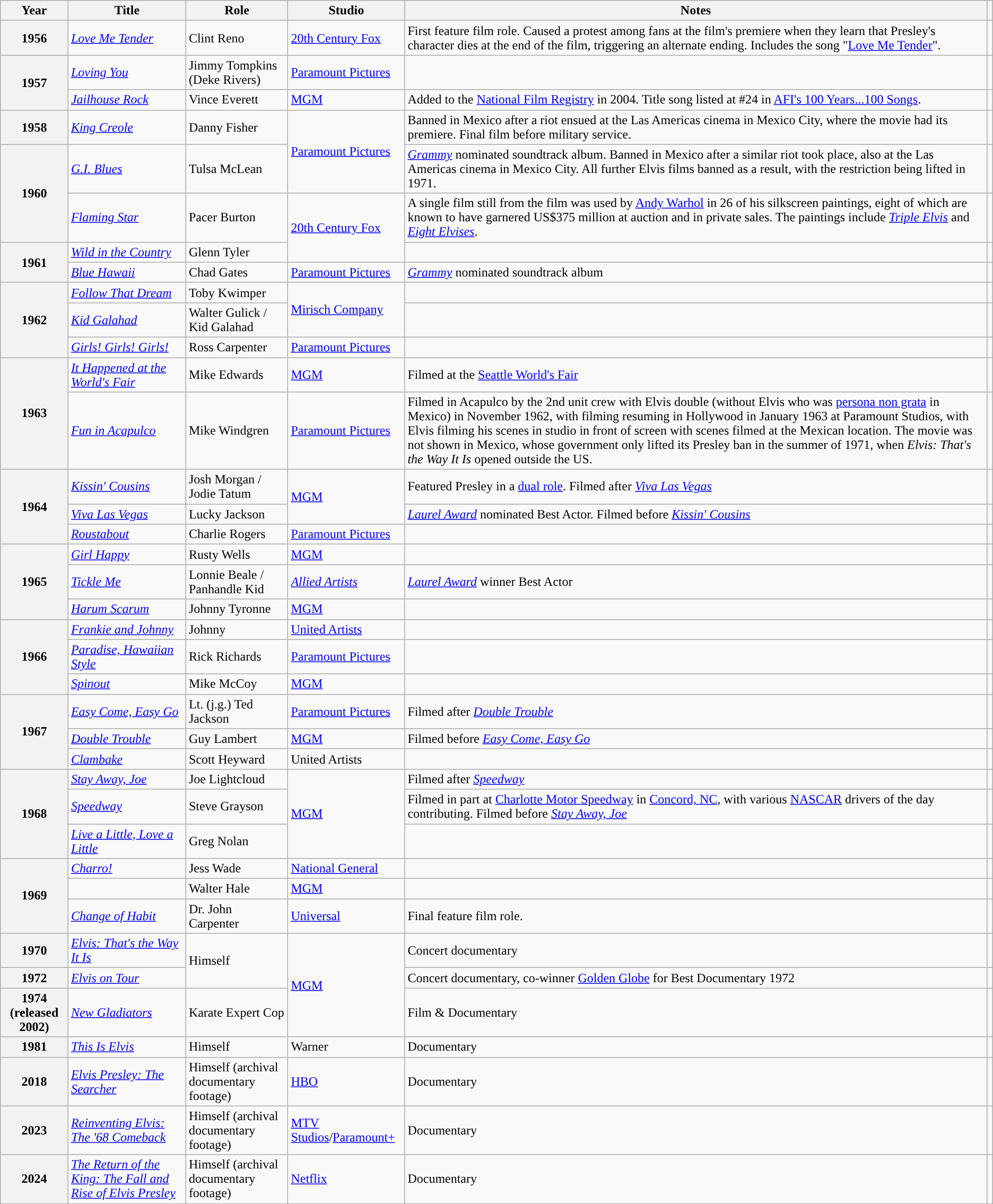<table class="wikitable sortable plainrowheaders">
<tr>
<th scope="col">Year</th>
<th scope="col">Title</th>
<th scope="col" class="unsortable">Role</th>
<th scope="col">Studio</th>
<th scope="col" class="unsortable">Notes</th>
<th scope="col" class="unsortable"></th>
</tr>
<tr>
<th scope="row">1956</th>
<td><em><a href='#'>Love Me Tender</a></em></td>
<td>Clint Reno</td>
<td><a href='#'>20th Century Fox</a></td>
<td>First feature film role. Caused a protest among fans at the film's premiere when they learn that Presley's character dies at the end of the film, triggering an alternate ending. Includes the song "<a href='#'>Love Me Tender</a>".</td>
<td align="center"></td>
</tr>
<tr>
<th rowspan="2" scope="row">1957</th>
<td><em><a href='#'>Loving You</a></em></td>
<td>Jimmy Tompkins (Deke Rivers)</td>
<td><a href='#'>Paramount Pictures</a></td>
<td></td>
<td align="center"></td>
</tr>
<tr>
<td><em><a href='#'>Jailhouse Rock</a></em></td>
<td>Vince Everett</td>
<td><a href='#'>MGM</a></td>
<td>Added to the <a href='#'>National Film Registry</a> in 2004. Title song listed at #24 in <a href='#'>AFI's 100 Years...100 Songs</a>.</td>
<td align="center"></td>
</tr>
<tr>
<th scope="row">1958</th>
<td><em><a href='#'>King Creole</a></em></td>
<td>Danny Fisher</td>
<td rowspan="2"><a href='#'>Paramount Pictures</a></td>
<td>Banned in Mexico after a riot ensued at the Las Americas cinema in Mexico City, where the movie had its premiere. Final film before military service.</td>
<td align="center"></td>
</tr>
<tr>
<th rowspan="2" scope="row">1960</th>
<td><em><a href='#'>G.I. Blues</a></em></td>
<td>Tulsa McLean</td>
<td><em><a href='#'>Grammy</a></em> nominated soundtrack album. Banned in Mexico after a similar riot took place, also at the Las Americas cinema in Mexico City. All further Elvis films banned as a result, with the restriction being lifted in 1971.</td>
<td align="center"></td>
</tr>
<tr>
<td><em><a href='#'>Flaming Star</a></em></td>
<td>Pacer Burton</td>
<td rowspan="2"><a href='#'>20th Century Fox</a></td>
<td>A single film still from the film was used by <a href='#'>Andy Warhol</a> in 26 of his silkscreen paintings, eight of which are known to have garnered US$375 million at auction and in private sales. The paintings include <em><a href='#'>Triple Elvis</a></em> and <em><a href='#'>Eight Elvises</a></em>.</td>
<td align="center"></td>
</tr>
<tr>
<th rowspan="2" scope="row">1961</th>
<td><em><a href='#'>Wild in the Country</a></em></td>
<td>Glenn Tyler</td>
<td></td>
<td align="center"></td>
</tr>
<tr>
<td><em><a href='#'>Blue Hawaii</a></em></td>
<td>Chad Gates</td>
<td><a href='#'>Paramount Pictures</a></td>
<td><em><a href='#'>Grammy</a></em> nominated soundtrack album</td>
<td align="center"></td>
</tr>
<tr>
<th rowspan="3" scope="row">1962</th>
<td><em><a href='#'>Follow That Dream</a></em></td>
<td>Toby Kwimper</td>
<td rowspan="2"><a href='#'>Mirisch Company</a></td>
<td></td>
<td align="center"></td>
</tr>
<tr>
<td><em><a href='#'>Kid Galahad</a></em></td>
<td>Walter Gulick / Kid Galahad</td>
<td></td>
<td align="center"></td>
</tr>
<tr>
<td><em><a href='#'>Girls! Girls! Girls!</a></em></td>
<td>Ross Carpenter</td>
<td><a href='#'>Paramount Pictures</a></td>
<td></td>
<td align="center"></td>
</tr>
<tr>
<th rowspan="2" scope="row">1963</th>
<td><em><a href='#'>It Happened at the World's Fair</a></em></td>
<td>Mike Edwards</td>
<td><a href='#'>MGM</a></td>
<td>Filmed at the <a href='#'>Seattle World's Fair</a></td>
<td align="center"></td>
</tr>
<tr>
<td><em><a href='#'>Fun in Acapulco</a></em></td>
<td>Mike Windgren</td>
<td><a href='#'>Paramount Pictures</a></td>
<td>Filmed in Acapulco by the 2nd unit crew with Elvis double (without Elvis who was <a href='#'>persona non grata</a> in Mexico) in November 1962, with filming resuming in Hollywood in January 1963 at Paramount Studios, with Elvis filming his scenes in studio in front of screen with scenes filmed at the Mexican location.  The movie was not shown in Mexico, whose government only lifted its Presley ban in the summer of 1971, when <em>Elvis: That's the Way It Is</em> opened outside the US.</td>
<td align="center"></td>
</tr>
<tr>
<th rowspan="3" scope="row">1964</th>
<td><em><a href='#'>Kissin' Cousins</a></em></td>
<td>Josh Morgan / Jodie Tatum</td>
<td rowspan="2"><a href='#'>MGM</a></td>
<td>Featured Presley in a <a href='#'>dual role</a>. Filmed after <em><a href='#'>Viva Las Vegas</a></em></td>
<td align="center"></td>
</tr>
<tr>
<td><em><a href='#'>Viva Las Vegas</a></em></td>
<td>Lucky Jackson</td>
<td><em><a href='#'>Laurel Award</a></em> nominated Best Actor. Filmed before <em><a href='#'>Kissin' Cousins</a></em></td>
<td align="center"></td>
</tr>
<tr>
<td><em><a href='#'>Roustabout</a></em></td>
<td>Charlie Rogers</td>
<td><a href='#'>Paramount Pictures</a></td>
<td></td>
<td align="center"></td>
</tr>
<tr>
<th rowspan="3" scope="row">1965</th>
<td><em><a href='#'>Girl Happy</a></em></td>
<td>Rusty Wells</td>
<td><a href='#'>MGM</a></td>
<td></td>
<td align="center"></td>
</tr>
<tr>
<td><em><a href='#'>Tickle Me</a></em></td>
<td>Lonnie Beale / Panhandle Kid</td>
<td><em><a href='#'>Allied Artists</a></em></td>
<td><em><a href='#'>Laurel Award</a></em> winner Best Actor</td>
<td align="center"></td>
</tr>
<tr>
<td><em><a href='#'>Harum Scarum</a></em></td>
<td>Johnny Tyronne</td>
<td><a href='#'>MGM</a></td>
<td></td>
<td align="center"></td>
</tr>
<tr>
<th rowspan="3" scope="row">1966</th>
<td><em><a href='#'>Frankie and Johnny</a></em></td>
<td>Johnny</td>
<td><a href='#'>United Artists</a></td>
<td></td>
<td align="center"></td>
</tr>
<tr>
<td><em><a href='#'>Paradise, Hawaiian Style</a></em></td>
<td>Rick Richards</td>
<td><a href='#'>Paramount Pictures</a></td>
<td></td>
<td align="center"></td>
</tr>
<tr>
<td><em><a href='#'>Spinout</a></em></td>
<td>Mike McCoy</td>
<td><a href='#'>MGM</a></td>
<td></td>
<td align="center"></td>
</tr>
<tr>
<th rowspan="3" scope="row">1967</th>
<td><em><a href='#'>Easy Come, Easy Go</a></em></td>
<td>Lt. (j.g.) Ted Jackson</td>
<td><a href='#'>Paramount Pictures</a></td>
<td>Filmed after <em><a href='#'>Double Trouble</a></em></td>
<td align="center"></td>
</tr>
<tr>
<td><em><a href='#'>Double Trouble</a></em></td>
<td>Guy Lambert</td>
<td><a href='#'>MGM</a></td>
<td>Filmed before <em><a href='#'>Easy Come, Easy Go</a></em></td>
<td align="center"></td>
</tr>
<tr>
<td><em><a href='#'>Clambake</a></em></td>
<td>Scott Heyward</td>
<td>United Artists</td>
<td></td>
<td align="center"></td>
</tr>
<tr>
<th rowspan="3" scope="row">1968</th>
<td><em><a href='#'>Stay Away, Joe</a></em></td>
<td>Joe Lightcloud</td>
<td rowspan="3"><a href='#'>MGM</a></td>
<td>Filmed after <em><a href='#'>Speedway</a></em></td>
<td align="center"></td>
</tr>
<tr>
<td><em><a href='#'>Speedway</a></em></td>
<td>Steve Grayson</td>
<td>Filmed in part at <a href='#'>Charlotte Motor Speedway</a> in <a href='#'>Concord, NC</a>, with various <a href='#'>NASCAR</a> drivers of the day contributing. Filmed before <em><a href='#'>Stay Away, Joe</a></em></td>
<td align="center"></td>
</tr>
<tr>
<td><em><a href='#'>Live a Little, Love a Little</a></em></td>
<td>Greg Nolan</td>
<td></td>
<td align="center"></td>
</tr>
<tr>
<th rowspan="3" scope="row">1969</th>
<td><em><a href='#'>Charro!</a></em></td>
<td>Jess Wade</td>
<td><a href='#'>National General</a></td>
<td></td>
<td align="center"></td>
</tr>
<tr>
<td><em></em></td>
<td>Walter Hale</td>
<td><a href='#'>MGM</a></td>
<td></td>
<td align="center"></td>
</tr>
<tr>
<td><em><a href='#'>Change of Habit</a></em></td>
<td>Dr. John Carpenter</td>
<td><a href='#'>Universal</a></td>
<td>Final feature film role.</td>
<td align="center"></td>
</tr>
<tr>
<th scope="row">1970</th>
<td><em><a href='#'>Elvis: That's the Way It Is</a></em></td>
<td rowspan="2">Himself</td>
<td rowspan="3"><a href='#'>MGM</a></td>
<td>Concert documentary</td>
<td align="center"></td>
</tr>
<tr>
<th scope="row">1972</th>
<td><em><a href='#'>Elvis on Tour</a></em></td>
<td>Concert documentary, co-winner <a href='#'>Golden Globe</a> for Best Documentary 1972</td>
<td align="center"></td>
</tr>
<tr>
<th scope="row">1974 (released 2002)</th>
<td><em><a href='#'>New Gladiators</a></em></td>
<td rowspan="1">Karate Expert Cop</td>
<td>Film & Documentary</td>
<td align="center"></td>
</tr>
<tr>
<th scope="row">1981</th>
<td><em><a href='#'>This Is Elvis</a></em></td>
<td>Himself</td>
<td>Warner</td>
<td>Documentary</td>
<td align="center"></td>
</tr>
<tr>
<th scope="row">2018</th>
<td><em><a href='#'>Elvis Presley: The Searcher</a></em></td>
<td>Himself (archival documentary footage)</td>
<td><a href='#'>HBO</a></td>
<td>Documentary</td>
<td align="center"></td>
</tr>
<tr>
<th scope="row">2023</th>
<td><em><a href='#'>Reinventing Elvis: The '68 Comeback</a></em></td>
<td>Himself (archival documentary footage)</td>
<td><a href='#'>MTV Studios</a>/<a href='#'>Paramount+</a></td>
<td>Documentary</td>
<td align="center"></td>
</tr>
<tr>
<th scope="row">2024</th>
<td><em><a href='#'>The Return of the King: The Fall and Rise of Elvis Presley</a></em></td>
<td>Himself (archival documentary footage)</td>
<td><a href='#'>Netflix</a></td>
<td>Documentary</td>
<td align="center"></td>
</tr>
</table>
